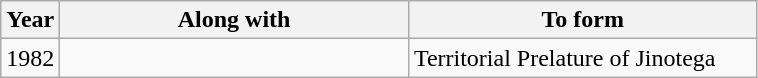<table class="wikitable">
<tr>
<th>Year</th>
<th width="225">Along with</th>
<th width="225">To form</th>
</tr>
<tr valign="top">
<td>1982</td>
<td></td>
<td>Territorial Prelature of Jinotega</td>
</tr>
</table>
